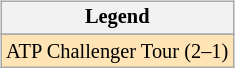<table>
<tr valign=top>
<td><br><table class=wikitable style=font-size:85%>
<tr>
<th>Legend</th>
</tr>
<tr bgcolor=e5d1cb>
</tr>
<tr bgcolor=moccasin>
<td>ATP Challenger Tour (2–1)</td>
</tr>
</table>
</td>
<td></td>
</tr>
</table>
